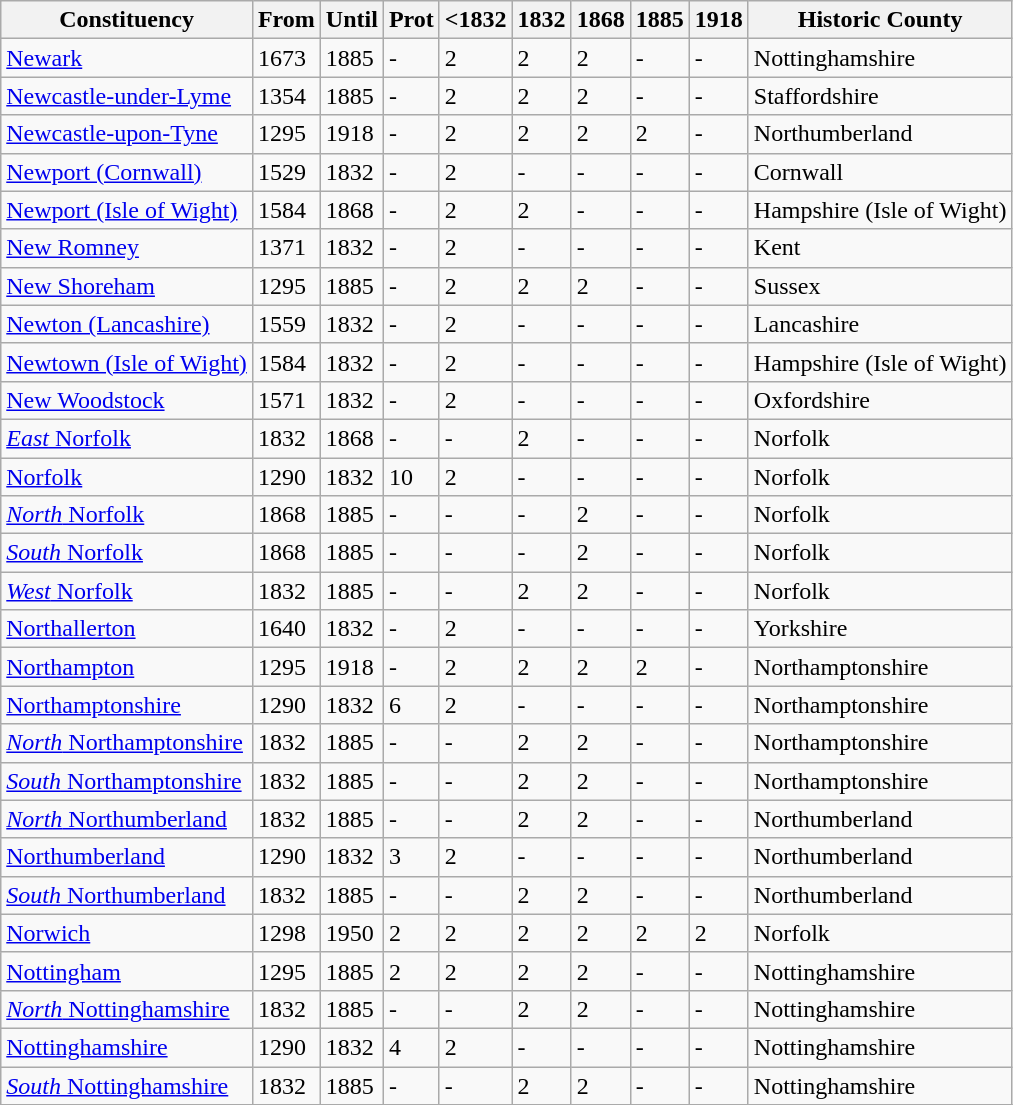<table class="wikitable">
<tr>
<th>Constituency</th>
<th>From</th>
<th>Until</th>
<th>Prot</th>
<th><1832</th>
<th>1832</th>
<th>1868</th>
<th>1885</th>
<th>1918</th>
<th>Historic County</th>
</tr>
<tr>
<td><a href='#'>Newark</a></td>
<td>1673</td>
<td>1885</td>
<td>-</td>
<td>2</td>
<td>2</td>
<td>2</td>
<td>-</td>
<td>-</td>
<td>Nottinghamshire</td>
</tr>
<tr>
<td><a href='#'>Newcastle-under-Lyme</a></td>
<td>1354</td>
<td>1885</td>
<td>-</td>
<td>2</td>
<td>2</td>
<td>2</td>
<td>-</td>
<td>-</td>
<td>Staffordshire</td>
</tr>
<tr>
<td><a href='#'>Newcastle-upon-Tyne</a></td>
<td>1295</td>
<td>1918</td>
<td>-</td>
<td>2</td>
<td>2</td>
<td>2</td>
<td>2</td>
<td>-</td>
<td>Northumberland</td>
</tr>
<tr>
<td><a href='#'>Newport (Cornwall)</a></td>
<td>1529</td>
<td>1832</td>
<td>-</td>
<td>2</td>
<td>-</td>
<td>-</td>
<td>-</td>
<td>-</td>
<td>Cornwall</td>
</tr>
<tr>
<td><a href='#'>Newport (Isle of Wight)</a></td>
<td>1584</td>
<td>1868</td>
<td>-</td>
<td>2</td>
<td>2</td>
<td>-</td>
<td>-</td>
<td>-</td>
<td>Hampshire (Isle of Wight)</td>
</tr>
<tr>
<td><a href='#'>New Romney</a></td>
<td>1371</td>
<td>1832</td>
<td>-</td>
<td>2</td>
<td>-</td>
<td>-</td>
<td>-</td>
<td>-</td>
<td>Kent</td>
</tr>
<tr>
<td><a href='#'>New Shoreham</a></td>
<td>1295</td>
<td>1885</td>
<td>-</td>
<td>2</td>
<td>2</td>
<td>2</td>
<td>-</td>
<td>-</td>
<td>Sussex</td>
</tr>
<tr>
<td><a href='#'>Newton (Lancashire)</a></td>
<td>1559</td>
<td>1832</td>
<td>-</td>
<td>2</td>
<td>-</td>
<td>-</td>
<td>-</td>
<td>-</td>
<td>Lancashire</td>
</tr>
<tr>
<td><a href='#'>Newtown (Isle of Wight)</a></td>
<td>1584</td>
<td>1832</td>
<td>-</td>
<td>2</td>
<td>-</td>
<td>-</td>
<td>-</td>
<td>-</td>
<td>Hampshire (Isle of Wight)</td>
</tr>
<tr>
<td><a href='#'>New Woodstock</a></td>
<td>1571</td>
<td>1832</td>
<td>-</td>
<td>2</td>
<td>-</td>
<td>-</td>
<td>-</td>
<td>-</td>
<td>Oxfordshire</td>
</tr>
<tr>
<td><a href='#'><em>East</em> Norfolk</a></td>
<td>1832</td>
<td>1868</td>
<td>-</td>
<td>-</td>
<td>2</td>
<td>-</td>
<td>-</td>
<td>-</td>
<td>Norfolk</td>
</tr>
<tr>
<td><a href='#'>Norfolk</a></td>
<td>1290</td>
<td>1832</td>
<td>10</td>
<td>2</td>
<td>-</td>
<td>-</td>
<td>-</td>
<td>-</td>
<td>Norfolk</td>
</tr>
<tr>
<td><a href='#'><em>North</em> Norfolk</a></td>
<td>1868</td>
<td>1885</td>
<td>-</td>
<td>-</td>
<td>-</td>
<td>2</td>
<td>-</td>
<td>-</td>
<td>Norfolk</td>
</tr>
<tr>
<td><a href='#'><em>South</em> Norfolk</a></td>
<td>1868</td>
<td>1885</td>
<td>-</td>
<td>-</td>
<td>-</td>
<td>2</td>
<td>-</td>
<td>-</td>
<td>Norfolk</td>
</tr>
<tr>
<td><a href='#'><em>West</em> Norfolk</a></td>
<td>1832</td>
<td>1885</td>
<td>-</td>
<td>-</td>
<td>2</td>
<td>2</td>
<td>-</td>
<td>-</td>
<td>Norfolk</td>
</tr>
<tr>
<td><a href='#'>Northallerton</a></td>
<td>1640</td>
<td>1832</td>
<td>-</td>
<td>2</td>
<td>-</td>
<td>-</td>
<td>-</td>
<td>-</td>
<td>Yorkshire</td>
</tr>
<tr>
<td><a href='#'>Northampton</a></td>
<td>1295</td>
<td>1918</td>
<td>-</td>
<td>2</td>
<td>2</td>
<td>2</td>
<td>2</td>
<td>-</td>
<td>Northamptonshire</td>
</tr>
<tr>
<td><a href='#'>Northamptonshire</a></td>
<td>1290</td>
<td>1832</td>
<td>6</td>
<td>2</td>
<td>-</td>
<td>-</td>
<td>-</td>
<td>-</td>
<td>Northamptonshire</td>
</tr>
<tr>
<td><a href='#'><em>North</em> Northamptonshire</a></td>
<td>1832</td>
<td>1885</td>
<td>-</td>
<td>-</td>
<td>2</td>
<td>2</td>
<td>-</td>
<td>-</td>
<td>Northamptonshire</td>
</tr>
<tr>
<td><a href='#'><em>South</em> Northamptonshire</a></td>
<td>1832</td>
<td>1885</td>
<td>-</td>
<td>-</td>
<td>2</td>
<td>2</td>
<td>-</td>
<td>-</td>
<td>Northamptonshire</td>
</tr>
<tr>
<td><a href='#'><em>North</em> Northumberland</a></td>
<td>1832</td>
<td>1885</td>
<td>-</td>
<td>-</td>
<td>2</td>
<td>2</td>
<td>-</td>
<td>-</td>
<td>Northumberland</td>
</tr>
<tr>
<td><a href='#'>Northumberland</a></td>
<td>1290</td>
<td>1832</td>
<td>3</td>
<td>2</td>
<td>-</td>
<td>-</td>
<td>-</td>
<td>-</td>
<td>Northumberland</td>
</tr>
<tr>
<td><a href='#'><em>South</em> Northumberland</a></td>
<td>1832</td>
<td>1885</td>
<td>-</td>
<td>-</td>
<td>2</td>
<td>2</td>
<td>-</td>
<td>-</td>
<td>Northumberland</td>
</tr>
<tr>
<td><a href='#'>Norwich</a></td>
<td>1298</td>
<td>1950</td>
<td>2</td>
<td>2</td>
<td>2</td>
<td>2</td>
<td>2</td>
<td>2</td>
<td>Norfolk</td>
</tr>
<tr>
<td><a href='#'>Nottingham</a></td>
<td>1295</td>
<td>1885</td>
<td>2</td>
<td>2</td>
<td>2</td>
<td>2</td>
<td>-</td>
<td>-</td>
<td>Nottinghamshire</td>
</tr>
<tr>
<td><a href='#'><em>North</em> Nottinghamshire</a></td>
<td>1832</td>
<td>1885</td>
<td>-</td>
<td>-</td>
<td>2</td>
<td>2</td>
<td>-</td>
<td>-</td>
<td>Nottinghamshire</td>
</tr>
<tr>
<td><a href='#'>Nottinghamshire</a></td>
<td>1290</td>
<td>1832</td>
<td>4</td>
<td>2</td>
<td>-</td>
<td>-</td>
<td>-</td>
<td>-</td>
<td>Nottinghamshire</td>
</tr>
<tr>
<td><a href='#'><em>South</em> Nottinghamshire</a></td>
<td>1832</td>
<td>1885</td>
<td>-</td>
<td>-</td>
<td>2</td>
<td>2</td>
<td>-</td>
<td>-</td>
<td>Nottinghamshire</td>
</tr>
<tr>
</tr>
</table>
